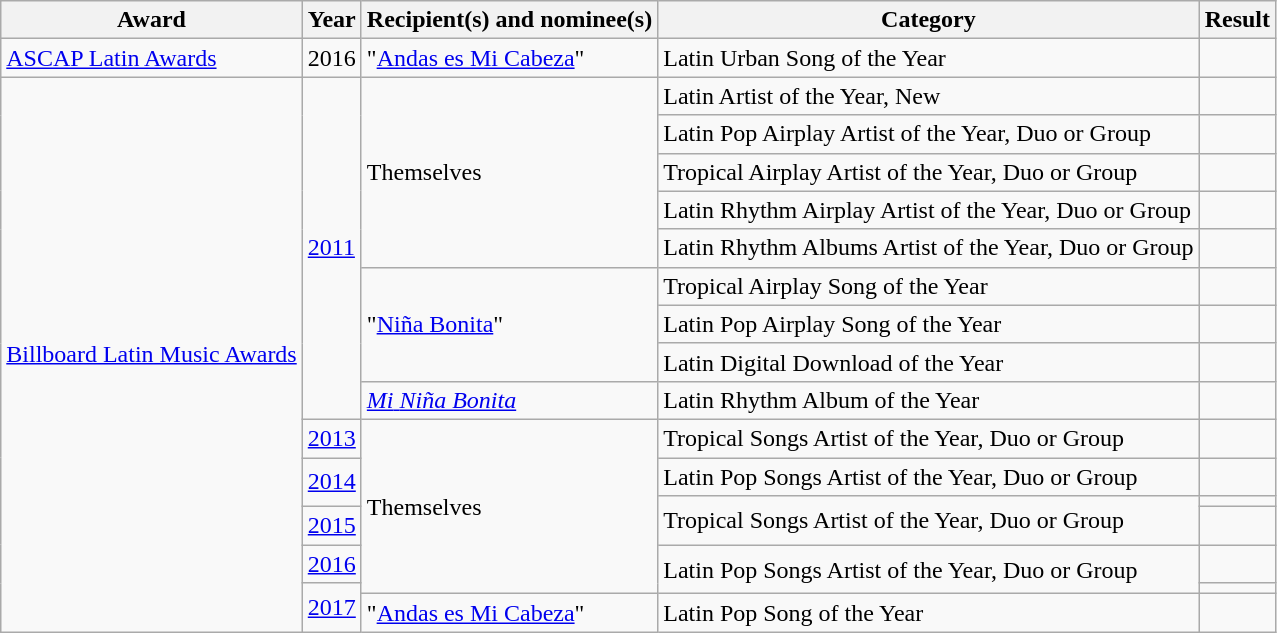<table class="wikitable sortable plainrowheaders" style="width: auto;">
<tr>
<th scope="col">Award</th>
<th scope="col">Year</th>
<th scope="col">Recipient(s) and nominee(s)</th>
<th scope="col">Category</th>
<th scope="col">Result</th>
</tr>
<tr>
<td><a href='#'>ASCAP Latin Awards</a></td>
<td>2016</td>
<td>"<a href='#'>Andas es Mi Cabeza</a>"</td>
<td>Latin Urban Song of the Year</td>
<td></td>
</tr>
<tr>
<td rowspan="16"><a href='#'>Billboard Latin Music Awards</a></td>
<td rowspan="9"><a href='#'>2011</a></td>
<td rowspan="5">Themselves</td>
<td>Latin Artist of the Year, New</td>
<td></td>
</tr>
<tr>
<td>Latin Pop Airplay Artist of the Year, Duo or Group</td>
<td></td>
</tr>
<tr>
<td>Tropical Airplay Artist of the Year, Duo or Group</td>
<td></td>
</tr>
<tr>
<td>Latin Rhythm Airplay Artist of the Year, Duo or Group</td>
<td></td>
</tr>
<tr>
<td>Latin Rhythm Albums Artist of the Year, Duo or Group</td>
<td></td>
</tr>
<tr>
<td rowspan="3">"<a href='#'>Niña Bonita</a>"</td>
<td>Tropical Airplay Song of the Year</td>
<td></td>
</tr>
<tr>
<td>Latin Pop Airplay Song of the Year</td>
<td></td>
</tr>
<tr>
<td>Latin Digital Download of the Year</td>
<td></td>
</tr>
<tr>
<td><a href='#'><em>Mi</em> <em>Niña Bonita</em></a></td>
<td>Latin Rhythm Album of the Year</td>
<td></td>
</tr>
<tr>
<td><a href='#'>2013</a></td>
<td rowspan="6">Themselves</td>
<td>Tropical Songs Artist of the Year, Duo or Group</td>
<td></td>
</tr>
<tr>
<td rowspan="2"><a href='#'>2014</a></td>
<td>Latin Pop Songs Artist of the Year, Duo or Group</td>
<td></td>
</tr>
<tr>
<td rowspan="2">Tropical Songs Artist of the Year, Duo or Group</td>
<td></td>
</tr>
<tr>
<td><a href='#'>2015</a></td>
<td></td>
</tr>
<tr>
<td><a href='#'>2016</a></td>
<td rowspan="2">Latin Pop Songs Artist of the Year, Duo or Group</td>
<td></td>
</tr>
<tr>
<td rowspan="2"><a href='#'>2017</a></td>
<td></td>
</tr>
<tr>
<td>"<a href='#'>Andas es Mi Cabeza</a>"</td>
<td>Latin Pop Song of the Year</td>
<td></td>
</tr>
</table>
